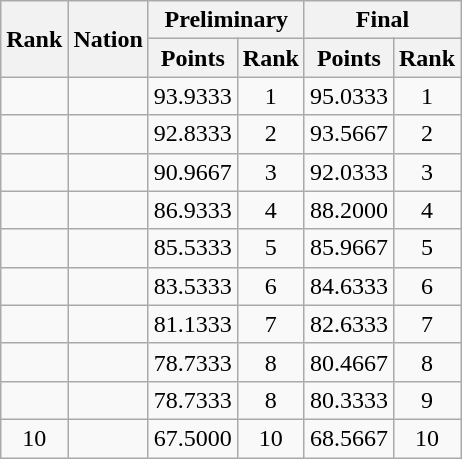<table class="wikitable sortable" style="text-align:center">
<tr>
<th rowspan=2>Rank</th>
<th rowspan=2>Nation</th>
<th colspan=2>Preliminary</th>
<th colspan=2>Final</th>
</tr>
<tr>
<th>Points</th>
<th>Rank</th>
<th>Points</th>
<th>Rank</th>
</tr>
<tr>
<td></td>
<td align=left></td>
<td>93.9333</td>
<td>1</td>
<td>95.0333</td>
<td>1</td>
</tr>
<tr>
<td></td>
<td align=left></td>
<td>92.8333</td>
<td>2</td>
<td>93.5667</td>
<td>2</td>
</tr>
<tr>
<td></td>
<td align=left></td>
<td>90.9667</td>
<td>3</td>
<td>92.0333</td>
<td>3</td>
</tr>
<tr>
<td></td>
<td align=left></td>
<td>86.9333</td>
<td>4</td>
<td>88.2000</td>
<td>4</td>
</tr>
<tr>
<td></td>
<td align=left></td>
<td>85.5333</td>
<td>5</td>
<td>85.9667</td>
<td>5</td>
</tr>
<tr>
<td></td>
<td align=left></td>
<td>83.5333</td>
<td>6</td>
<td>84.6333</td>
<td>6</td>
</tr>
<tr>
<td></td>
<td align=left></td>
<td>81.1333</td>
<td>7</td>
<td>82.6333</td>
<td>7</td>
</tr>
<tr>
<td></td>
<td align=left></td>
<td>78.7333</td>
<td>8</td>
<td>80.4667</td>
<td>8</td>
</tr>
<tr>
<td></td>
<td align=left></td>
<td>78.7333</td>
<td>8</td>
<td>80.3333</td>
<td>9</td>
</tr>
<tr>
<td>10</td>
<td align=left></td>
<td>67.5000</td>
<td>10</td>
<td>68.5667</td>
<td>10</td>
</tr>
</table>
